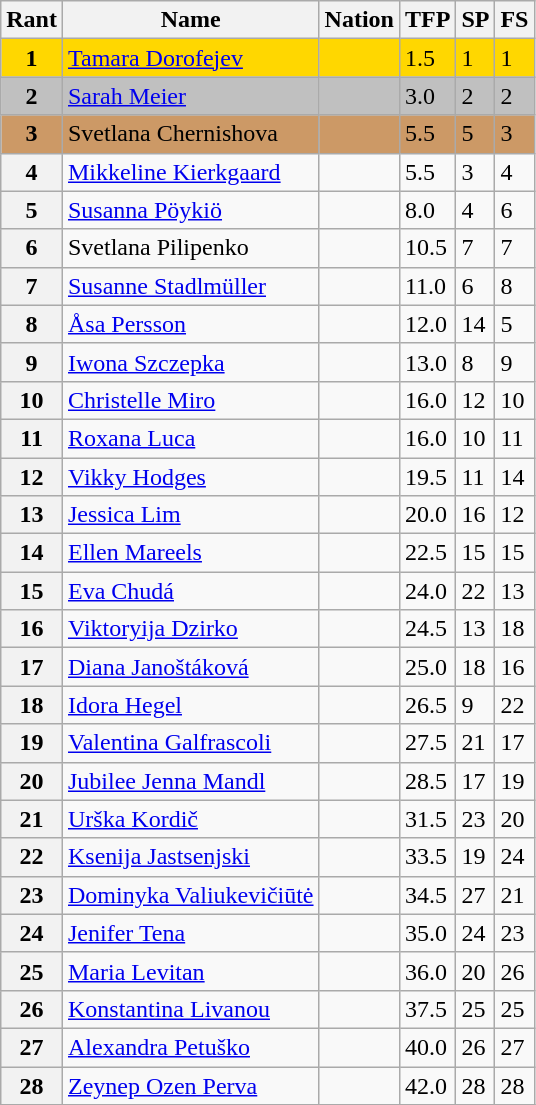<table class="wikitable">
<tr>
<th>Rant</th>
<th>Name</th>
<th>Nation</th>
<th>TFP</th>
<th>SP</th>
<th>FS</th>
</tr>
<tr bgcolor="gold">
<td align="center"><strong>1</strong></td>
<td><a href='#'>Tamara Dorofejev</a></td>
<td></td>
<td>1.5</td>
<td>1</td>
<td>1</td>
</tr>
<tr bgcolor="silver">
<td align="center"><strong>2</strong></td>
<td><a href='#'>Sarah Meier</a></td>
<td></td>
<td>3.0</td>
<td>2</td>
<td>2</td>
</tr>
<tr bgcolor="cc9966">
<td align="center"><strong>3</strong></td>
<td>Svetlana Chernishova</td>
<td></td>
<td>5.5</td>
<td>5</td>
<td>3</td>
</tr>
<tr>
<th>4</th>
<td><a href='#'>Mikkeline Kierkgaard</a></td>
<td></td>
<td>5.5</td>
<td>3</td>
<td>4</td>
</tr>
<tr>
<th>5</th>
<td><a href='#'>Susanna Pöykiö</a></td>
<td></td>
<td>8.0</td>
<td>4</td>
<td>6</td>
</tr>
<tr>
<th>6</th>
<td>Svetlana Pilipenko</td>
<td></td>
<td>10.5</td>
<td>7</td>
<td>7</td>
</tr>
<tr>
<th>7</th>
<td><a href='#'>Susanne Stadlmüller</a></td>
<td></td>
<td>11.0</td>
<td>6</td>
<td>8</td>
</tr>
<tr>
<th>8</th>
<td><a href='#'>Åsa Persson</a></td>
<td></td>
<td>12.0</td>
<td>14</td>
<td>5</td>
</tr>
<tr>
<th>9</th>
<td><a href='#'>Iwona Szczepka</a></td>
<td></td>
<td>13.0</td>
<td>8</td>
<td>9</td>
</tr>
<tr>
<th>10</th>
<td><a href='#'>Christelle Miro</a></td>
<td></td>
<td>16.0</td>
<td>12</td>
<td>10</td>
</tr>
<tr>
<th>11</th>
<td><a href='#'>Roxana Luca</a></td>
<td></td>
<td>16.0</td>
<td>10</td>
<td>11</td>
</tr>
<tr>
<th>12</th>
<td><a href='#'>Vikky Hodges</a></td>
<td></td>
<td>19.5</td>
<td>11</td>
<td>14</td>
</tr>
<tr>
<th>13</th>
<td><a href='#'>Jessica Lim</a></td>
<td></td>
<td>20.0</td>
<td>16</td>
<td>12</td>
</tr>
<tr>
<th>14</th>
<td><a href='#'>Ellen Mareels</a></td>
<td></td>
<td>22.5</td>
<td>15</td>
<td>15</td>
</tr>
<tr>
<th>15</th>
<td><a href='#'>Eva Chudá</a></td>
<td></td>
<td>24.0</td>
<td>22</td>
<td>13</td>
</tr>
<tr>
<th>16</th>
<td><a href='#'>Viktoryija Dzirko</a></td>
<td></td>
<td>24.5</td>
<td>13</td>
<td>18</td>
</tr>
<tr>
<th>17</th>
<td><a href='#'>Diana Janoštáková</a></td>
<td></td>
<td>25.0</td>
<td>18</td>
<td>16</td>
</tr>
<tr>
<th>18</th>
<td><a href='#'>Idora Hegel</a></td>
<td></td>
<td>26.5</td>
<td>9</td>
<td>22</td>
</tr>
<tr>
<th>19</th>
<td><a href='#'>Valentina Galfrascoli</a></td>
<td></td>
<td>27.5</td>
<td>21</td>
<td>17</td>
</tr>
<tr>
<th>20</th>
<td><a href='#'>Jubilee Jenna Mandl</a></td>
<td></td>
<td>28.5</td>
<td>17</td>
<td>19</td>
</tr>
<tr>
<th>21</th>
<td><a href='#'>Urška Kordič</a></td>
<td></td>
<td>31.5</td>
<td>23</td>
<td>20</td>
</tr>
<tr>
<th>22</th>
<td><a href='#'>Ksenija Jastsenjski</a></td>
<td></td>
<td>33.5</td>
<td>19</td>
<td>24</td>
</tr>
<tr>
<th>23</th>
<td><a href='#'>Dominyka Valiukevičiūtė</a></td>
<td></td>
<td>34.5</td>
<td>27</td>
<td>21</td>
</tr>
<tr>
<th>24</th>
<td><a href='#'>Jenifer Tena</a></td>
<td></td>
<td>35.0</td>
<td>24</td>
<td>23</td>
</tr>
<tr>
<th>25</th>
<td><a href='#'>Maria Levitan</a></td>
<td></td>
<td>36.0</td>
<td>20</td>
<td>26</td>
</tr>
<tr>
<th>26</th>
<td><a href='#'>Konstantina Livanou</a></td>
<td></td>
<td>37.5</td>
<td>25</td>
<td>25</td>
</tr>
<tr>
<th>27</th>
<td><a href='#'>Alexandra Petuško</a></td>
<td></td>
<td>40.0</td>
<td>26</td>
<td>27</td>
</tr>
<tr>
<th>28</th>
<td><a href='#'>Zeynep Ozen Perva</a></td>
<td></td>
<td>42.0</td>
<td>28</td>
<td>28</td>
</tr>
<tr>
</tr>
</table>
